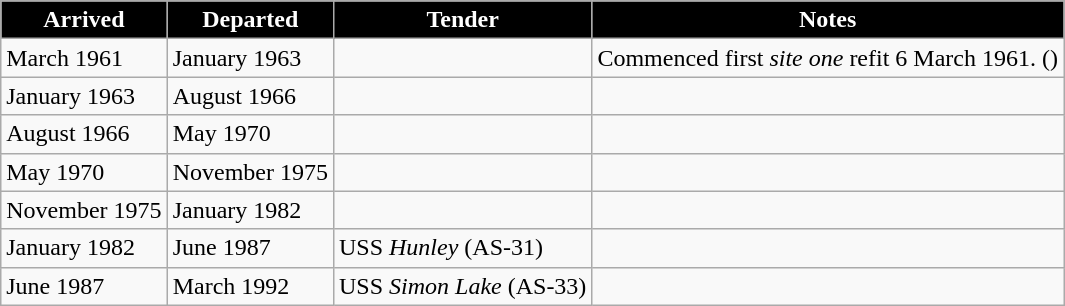<table class="wikitable">
<tr>
<th style="background:black; color:white;">Arrived</th>
<th style="background:black; color:white;">Departed</th>
<th style="background:black; color:white;">Tender</th>
<th style="background:black; color:white;">Notes</th>
</tr>
<tr>
<td>March 1961</td>
<td>January 1963</td>
<td></td>
<td>Commenced first <em>site one</em> refit 6 March 1961. ()</td>
</tr>
<tr>
<td>January 1963</td>
<td>August 1966</td>
<td></td>
<td></td>
</tr>
<tr>
<td>August 1966</td>
<td>May 1970</td>
<td></td>
<td></td>
</tr>
<tr>
<td>May 1970</td>
<td>November 1975</td>
<td></td>
<td></td>
</tr>
<tr>
<td>November 1975</td>
<td>January 1982</td>
<td></td>
<td></td>
</tr>
<tr>
<td>January 1982</td>
<td>June 1987</td>
<td>USS <em>Hunley</em> (AS-31)</td>
<td></td>
</tr>
<tr>
<td>June 1987</td>
<td>March 1992</td>
<td>USS <em>Simon Lake</em> (AS-33)</td>
<td></td>
</tr>
</table>
